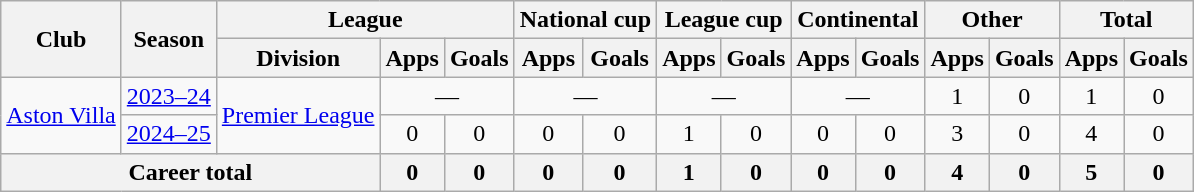<table class="wikitable" style="text-align:center">
<tr>
<th rowspan="2">Club</th>
<th rowspan="2">Season</th>
<th colspan="3">League</th>
<th colspan="2">National cup</th>
<th colspan="2">League cup</th>
<th colspan="2">Continental</th>
<th colspan="2">Other</th>
<th colspan="2">Total</th>
</tr>
<tr>
<th>Division</th>
<th>Apps</th>
<th>Goals</th>
<th>Apps</th>
<th>Goals</th>
<th>Apps</th>
<th>Goals</th>
<th>Apps</th>
<th>Goals</th>
<th>Apps</th>
<th>Goals</th>
<th>Apps</th>
<th>Goals</th>
</tr>
<tr>
<td rowspan="2"><a href='#'>Aston Villa</a></td>
<td><a href='#'>2023–24</a></td>
<td rowspan="2"><a href='#'>Premier League</a></td>
<td colspan="2">—</td>
<td colspan="2">—</td>
<td colspan="2">—</td>
<td colspan="2">—</td>
<td>1</td>
<td>0</td>
<td>1</td>
<td>0</td>
</tr>
<tr>
<td><a href='#'>2024–25</a></td>
<td>0</td>
<td>0</td>
<td>0</td>
<td>0</td>
<td>1</td>
<td>0</td>
<td>0</td>
<td>0</td>
<td>3</td>
<td>0</td>
<td>4</td>
<td>0</td>
</tr>
<tr>
<th colspan="3">Career total</th>
<th>0</th>
<th>0</th>
<th>0</th>
<th>0</th>
<th>1</th>
<th>0</th>
<th>0</th>
<th>0</th>
<th>4</th>
<th>0</th>
<th>5</th>
<th>0</th>
</tr>
</table>
